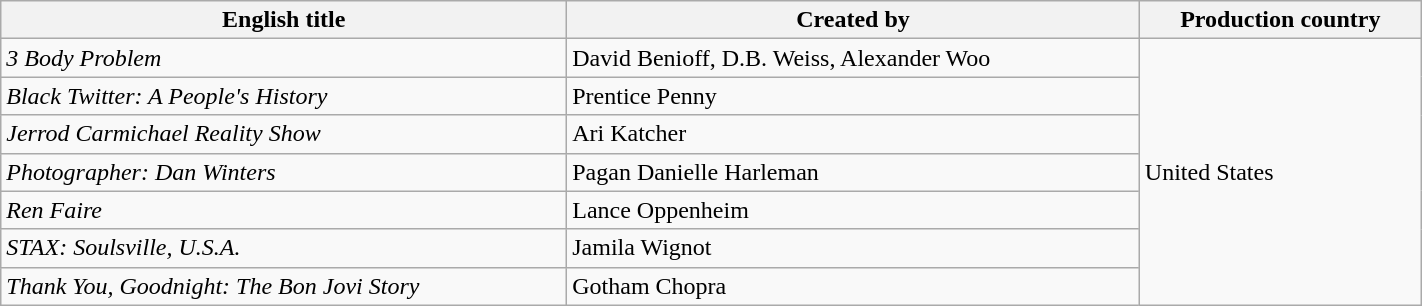<table class="wikitable plainrowheaders" style="width:75%; margin-bottom:4px">
<tr>
<th scope="col">English title</th>
<th scope="col">Created by</th>
<th scope="col">Production country</th>
</tr>
<tr>
<td scope="row"><em>3 Body Problem</em></td>
<td>David Benioff, D.B. Weiss, Alexander Woo</td>
<td rowspan="7">United States</td>
</tr>
<tr>
<td scope="row"><em>Black Twitter: A People's History</em></td>
<td>Prentice Penny</td>
</tr>
<tr>
<td scope="row"><em>Jerrod Carmichael Reality Show</em></td>
<td>Ari Katcher</td>
</tr>
<tr>
<td scope="row"><em>Photographer: Dan Winters</em></td>
<td>Pagan Danielle Harleman</td>
</tr>
<tr>
<td scope="row"><em>Ren Faire</em></td>
<td>Lance Oppenheim</td>
</tr>
<tr>
<td scope="row"><em>STAX: Soulsville, U.S.A.</em></td>
<td>Jamila Wignot</td>
</tr>
<tr>
<td scope="row"><em>Thank You, Goodnight: The Bon Jovi Story</em></td>
<td>Gotham Chopra</td>
</tr>
</table>
